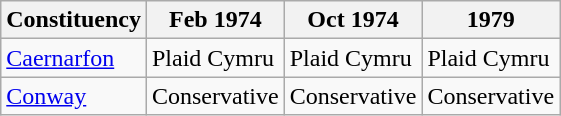<table class="wikitable">
<tr>
<th>Constituency</th>
<th>Feb 1974</th>
<th>Oct 1974</th>
<th>1979</th>
</tr>
<tr>
<td><a href='#'>Caernarfon</a></td>
<td bgcolor=>Plaid Cymru</td>
<td bgcolor=>Plaid Cymru</td>
<td bgcolor=>Plaid Cymru</td>
</tr>
<tr>
<td><a href='#'>Conway</a></td>
<td bgcolor=>Conservative</td>
<td bgcolor=>Conservative</td>
<td bgcolor=>Conservative</td>
</tr>
</table>
